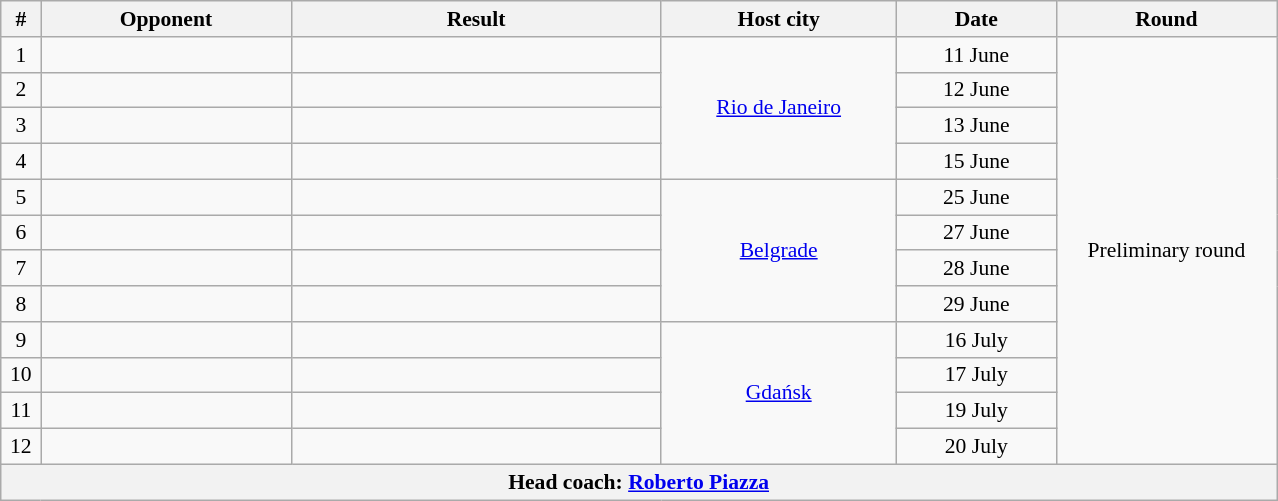<table class="wikitable" style="text-align: center;font-size:90%;">
<tr>
<th width=20>#</th>
<th width=160>Opponent</th>
<th width=240>Result</th>
<th width=150>Host city</th>
<th width=100>Date</th>
<th width=140>Round</th>
</tr>
<tr>
<td>1</td>
<td align=left></td>
<td></td>
<td rowspan=4> <a href='#'>Rio de Janeiro</a></td>
<td>11 June</td>
<td rowspan=12>Preliminary round</td>
</tr>
<tr>
<td>2</td>
<td align=left></td>
<td></td>
<td>12 June</td>
</tr>
<tr>
<td>3</td>
<td align=left></td>
<td></td>
<td>13 June</td>
</tr>
<tr>
<td>4</td>
<td align=left></td>
<td></td>
<td>15 June</td>
</tr>
<tr>
<td>5</td>
<td align=left></td>
<td></td>
<td rowspan=4> <a href='#'>Belgrade</a></td>
<td>25 June</td>
</tr>
<tr>
<td>6</td>
<td align=left></td>
<td></td>
<td>27 June</td>
</tr>
<tr>
<td>7</td>
<td align=left></td>
<td></td>
<td>28 June</td>
</tr>
<tr>
<td>8</td>
<td align=left></td>
<td></td>
<td>29 June</td>
</tr>
<tr>
<td>9</td>
<td align=left></td>
<td></td>
<td rowspan=4> <a href='#'>Gdańsk</a></td>
<td>16 July</td>
</tr>
<tr>
<td>10</td>
<td align=left></td>
<td></td>
<td>17 July</td>
</tr>
<tr>
<td>11</td>
<td align=left></td>
<td></td>
<td>19 July</td>
</tr>
<tr>
<td>12</td>
<td align=left></td>
<td></td>
<td>20 July</td>
</tr>
<tr>
<th colspan=6>Head coach:  <a href='#'>Roberto Piazza</a></th>
</tr>
</table>
